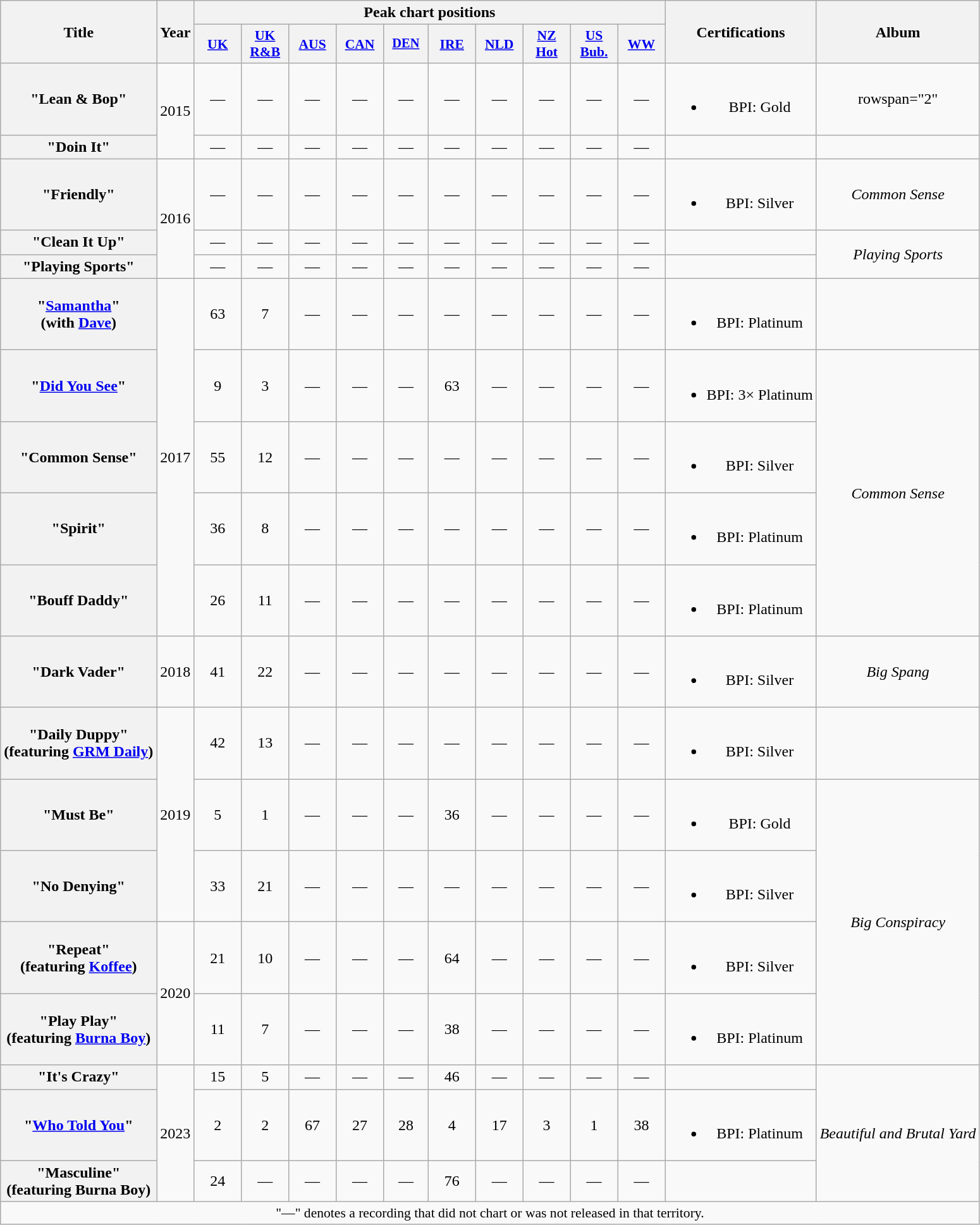<table class="wikitable plainrowheaders" style="text-align:center;">
<tr>
<th scope="col" rowspan="2">Title</th>
<th scope="col" rowspan="2">Year</th>
<th scope="col" colspan="10">Peak chart positions</th>
<th scope="col" rowspan="2">Certifications</th>
<th scope="col" rowspan="2">Album</th>
</tr>
<tr>
<th scope="col" style="width:3em;font-size:90%;"><a href='#'>UK</a><br></th>
<th scope="col" style="width:3em;font-size:90%;"><a href='#'>UK<br>R&B</a><br></th>
<th scope="col" style="width:3em;font-size:90%;"><a href='#'>AUS</a><br></th>
<th scope="col" style="width:3em;font-size:90%;"><a href='#'>CAN</a><br></th>
<th scope="col" style="width:3em;font-size:85%;"><a href='#'>DEN</a><br></th>
<th scope="col" style="width:3em;font-size:90%;"><a href='#'>IRE</a><br></th>
<th scope="col" style="width:3em;font-size:90%;"><a href='#'>NLD</a><br></th>
<th scope="col" style="width:3em;font-size:90%;"><a href='#'>NZ<br>Hot</a><br></th>
<th scope="col" style="width:3em;font-size:90%;"><a href='#'>US<br>Bub.</a><br></th>
<th scope="col" style="width:3em;font-size:90%;"><a href='#'>WW</a><br></th>
</tr>
<tr>
<th scope="row">"Lean & Bop"</th>
<td rowspan="2">2015</td>
<td>—</td>
<td>—</td>
<td>—</td>
<td>—</td>
<td>—</td>
<td>—</td>
<td>—</td>
<td>—</td>
<td>—</td>
<td>—</td>
<td><br><ul><li>BPI: Gold</li></ul></td>
<td>rowspan="2" </td>
</tr>
<tr>
<th scope="row">"Doin It"</th>
<td>—</td>
<td>—</td>
<td>—</td>
<td>—</td>
<td>—</td>
<td>—</td>
<td>—</td>
<td>—</td>
<td>—</td>
<td>—</td>
<td></td>
</tr>
<tr>
<th scope="row">"Friendly"</th>
<td rowspan="3">2016</td>
<td>—</td>
<td>—</td>
<td>—</td>
<td>—</td>
<td>—</td>
<td>—</td>
<td>—</td>
<td>—</td>
<td>—</td>
<td>—</td>
<td><br><ul><li>BPI: Silver</li></ul></td>
<td><em>Common Sense</em></td>
</tr>
<tr>
<th scope="row">"Clean It Up"</th>
<td>—</td>
<td>—</td>
<td>—</td>
<td>—</td>
<td>—</td>
<td>—</td>
<td>—</td>
<td>—</td>
<td>—</td>
<td>—</td>
<td></td>
<td rowspan="2"><em>Playing Sports</em></td>
</tr>
<tr>
<th scope="row">"Playing Sports"</th>
<td>—</td>
<td>—</td>
<td>—</td>
<td>—</td>
<td>—</td>
<td>—</td>
<td>—</td>
<td>—</td>
<td>—</td>
<td>—</td>
<td></td>
</tr>
<tr>
<th scope="row">"<a href='#'>Samantha</a>"<br><span>(with <a href='#'>Dave</a>)</span></th>
<td rowspan="5">2017</td>
<td>63</td>
<td>7</td>
<td>—</td>
<td>—</td>
<td>—</td>
<td>—</td>
<td>—</td>
<td>—</td>
<td>—</td>
<td>—</td>
<td><br><ul><li>BPI: Platinum</li></ul></td>
<td></td>
</tr>
<tr>
<th scope="row">"<a href='#'>Did You See</a>"</th>
<td>9</td>
<td>3</td>
<td>—</td>
<td>—</td>
<td>—</td>
<td>63</td>
<td>—</td>
<td>—</td>
<td>—</td>
<td>—</td>
<td><br><ul><li>BPI: 3× Platinum</li></ul></td>
<td rowspan="4"><em>Common Sense</em></td>
</tr>
<tr>
<th scope="row">"Common Sense"</th>
<td>55</td>
<td>12</td>
<td>—</td>
<td>—</td>
<td>—</td>
<td>—</td>
<td>—</td>
<td>—</td>
<td>—</td>
<td>—</td>
<td><br><ul><li>BPI: Silver</li></ul></td>
</tr>
<tr>
<th scope="row">"Spirit"</th>
<td>36</td>
<td>8</td>
<td>—</td>
<td>—</td>
<td>—</td>
<td>—</td>
<td>—</td>
<td>—</td>
<td>—</td>
<td>—</td>
<td><br><ul><li>BPI: Platinum</li></ul></td>
</tr>
<tr>
<th scope="row">"Bouff Daddy"</th>
<td>26</td>
<td>11</td>
<td>—</td>
<td>—</td>
<td>—</td>
<td>—</td>
<td>—</td>
<td>—</td>
<td>—</td>
<td>—</td>
<td><br><ul><li>BPI: Platinum</li></ul></td>
</tr>
<tr>
<th scope="row">"Dark Vader"</th>
<td>2018</td>
<td>41</td>
<td>22</td>
<td>—</td>
<td>—</td>
<td>—</td>
<td>—</td>
<td>—</td>
<td>—</td>
<td>—</td>
<td>—</td>
<td><br><ul><li>BPI: Silver</li></ul></td>
<td><em>Big Spang</em></td>
</tr>
<tr>
<th scope="row">"Daily Duppy"<br><span>(featuring <a href='#'>GRM Daily</a>)</span></th>
<td rowspan="3">2019</td>
<td>42</td>
<td>13</td>
<td>—</td>
<td>—</td>
<td>—</td>
<td>—</td>
<td>—</td>
<td>—</td>
<td>—</td>
<td>—</td>
<td><br><ul><li>BPI: Silver</li></ul></td>
<td></td>
</tr>
<tr>
<th scope="row">"Must Be"</th>
<td>5</td>
<td>1</td>
<td>—</td>
<td>—</td>
<td>—</td>
<td>36</td>
<td>—</td>
<td>—</td>
<td>—</td>
<td>—</td>
<td><br><ul><li>BPI: Gold</li></ul></td>
<td rowspan="4"><em>Big Conspiracy</em></td>
</tr>
<tr>
<th scope="row">"No Denying"</th>
<td>33</td>
<td>21</td>
<td>—</td>
<td>—</td>
<td>—</td>
<td>—</td>
<td>—</td>
<td>—</td>
<td>—</td>
<td>—</td>
<td><br><ul><li>BPI: Silver</li></ul></td>
</tr>
<tr>
<th scope="row">"Repeat"<br><span>(featuring <a href='#'>Koffee</a>)</span></th>
<td rowspan="2">2020</td>
<td>21</td>
<td>10</td>
<td>—</td>
<td>—</td>
<td>—</td>
<td>64</td>
<td>—</td>
<td>—</td>
<td>—</td>
<td>—</td>
<td><br><ul><li>BPI: Silver</li></ul></td>
</tr>
<tr>
<th scope="row">"Play Play"<br><span>(featuring <a href='#'>Burna Boy</a>)</span></th>
<td>11</td>
<td>7</td>
<td>—</td>
<td>—</td>
<td>—</td>
<td>38</td>
<td>—</td>
<td>—</td>
<td>—</td>
<td>—</td>
<td><br><ul><li>BPI: Platinum</li></ul></td>
</tr>
<tr>
<th scope="row">"It's Crazy"</th>
<td rowspan="3">2023</td>
<td>15</td>
<td>5</td>
<td>—</td>
<td>—</td>
<td>—</td>
<td>46</td>
<td>—</td>
<td>—</td>
<td>—</td>
<td>—</td>
<td></td>
<td rowspan="3"><em>Beautiful and Brutal Yard</em></td>
</tr>
<tr>
<th scope="row">"<a href='#'>Who Told You</a>"<br></th>
<td>2</td>
<td>2</td>
<td>67</td>
<td>27</td>
<td>28</td>
<td>4</td>
<td>17</td>
<td>3</td>
<td>1</td>
<td>38</td>
<td><br><ul><li>BPI: Platinum</li></ul></td>
</tr>
<tr>
<th scope="row">"Masculine"<br><span>(featuring Burna Boy)</span></th>
<td>24</td>
<td>—</td>
<td>—</td>
<td>—</td>
<td>—</td>
<td>76</td>
<td>—</td>
<td>—</td>
<td>—</td>
<td>—</td>
<td></td>
</tr>
<tr>
<td colspan="14" style="font-size:90%">"—" denotes a recording that did not chart or was not released in that territory.</td>
</tr>
</table>
